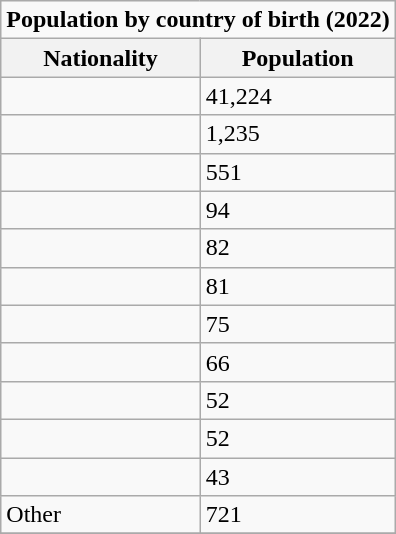<table class="wikitable" style="float:right;">
<tr>
<td colspan="2"><strong>Population by country of birth (2022)</strong></td>
</tr>
<tr \>
<th>Nationality</th>
<th>Population</th>
</tr>
<tr>
<td></td>
<td>41,224</td>
</tr>
<tr>
<td></td>
<td>1,235</td>
</tr>
<tr>
<td></td>
<td>551</td>
</tr>
<tr>
<td></td>
<td>94</td>
</tr>
<tr>
<td></td>
<td>82</td>
</tr>
<tr>
<td></td>
<td>81</td>
</tr>
<tr>
<td></td>
<td>75</td>
</tr>
<tr>
<td></td>
<td>66</td>
</tr>
<tr>
<td></td>
<td>52</td>
</tr>
<tr>
<td></td>
<td>52</td>
</tr>
<tr>
<td></td>
<td>43</td>
</tr>
<tr>
<td>Other</td>
<td>721</td>
</tr>
<tr>
</tr>
</table>
